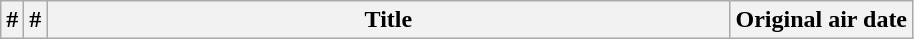<table class="wikitable plainrowheaders">
<tr>
<th>#</th>
<th>#</th>
<th style="width:28em;">Title</th>
<th>Original air date<br>











</th>
</tr>
</table>
